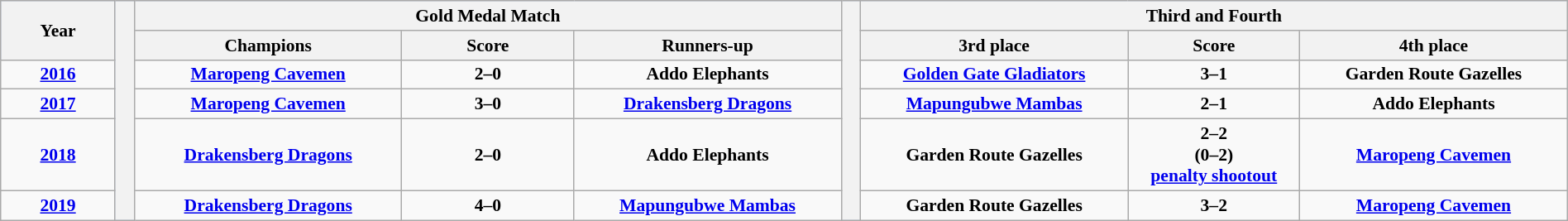<table class="wikitable" style="font-size:90%; width: 100%; text-align: center;">
<tr bgcolor=#c1d8ff>
<th rowspan=2 width=6%>Year</th>
<th width=1% rowspan=20 bgcolor=ffffff></th>
<th colspan=3>Gold Medal Match</th>
<th width=1% rowspan=20 bgcolor=ffffff></th>
<th colspan=3>Third and Fourth</th>
</tr>
<tr bgcolor=#efefef>
<th width=14%>Champions</th>
<th width=9%>Score</th>
<th width=14%>Runners-up</th>
<th width=14%>3rd place</th>
<th width=9%>Score</th>
<th width=14%>4th place</th>
</tr>
<tr>
<td><strong><a href='#'>2016</a></strong></td>
<td> <strong><a href='#'>Maropeng Cavemen</a></strong></td>
<td><strong>2–0</strong></td>
<td> <strong>Addo Elephants</strong></td>
<td> <strong><a href='#'>Golden Gate Gladiators</a></strong></td>
<td><strong>3–1</strong></td>
<td> <strong>Garden Route Gazelles</strong></td>
</tr>
<tr>
<td><strong><a href='#'>2017</a></strong></td>
<td>  <strong><a href='#'>Maropeng Cavemen</a></strong></td>
<td><strong>3–0</strong></td>
<td>  <strong><a href='#'>Drakensberg Dragons</a></strong></td>
<td>  <strong><a href='#'>Mapungubwe Mambas</a></strong></td>
<td><strong>2–1</strong></td>
<td> <strong>Addo Elephants</strong></td>
</tr>
<tr>
<td><strong><a href='#'>2018</a></strong></td>
<td> <strong><a href='#'>Drakensberg Dragons</a></strong></td>
<td><strong>2–0</strong></td>
<td> <strong>Addo Elephants</strong></td>
<td> <strong>Garden Route Gazelles</strong></td>
<td><strong>2–2<br>(0–2)<br> <a href='#'>penalty shootout</a></strong></td>
<td>  <strong><a href='#'>Maropeng Cavemen</a></strong></td>
</tr>
<tr>
<td><strong><a href='#'>2019</a></strong></td>
<td> <strong><a href='#'>Drakensberg Dragons</a></strong></td>
<td><strong>4–0</strong></td>
<td> <strong><a href='#'>Mapungubwe Mambas</a></strong></td>
<td> <strong>Garden Route Gazelles</strong></td>
<td><strong>3–2</strong></td>
<td>  <strong><a href='#'>Maropeng Cavemen</a></strong></td>
</tr>
</table>
